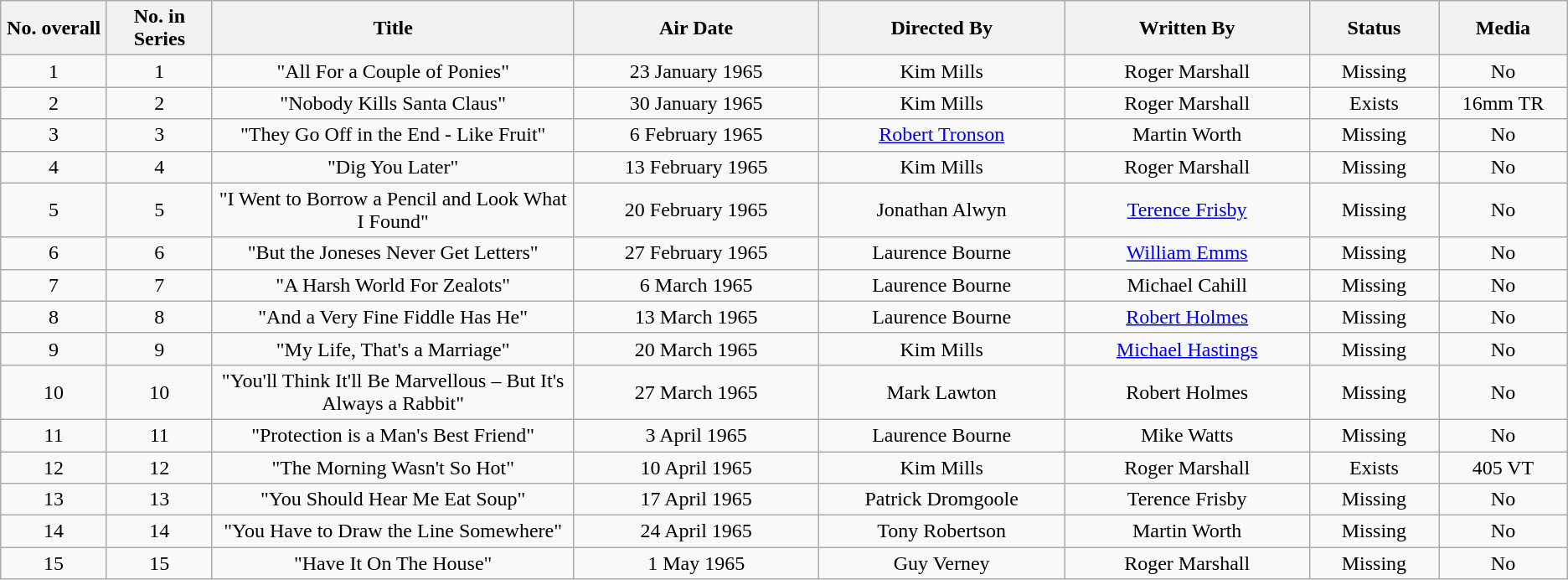<table class="wikitable" style="text-align: center">
<tr>
<th scope="col" style="width:80px;">No. overall</th>
<th scope="col" style="width:80px;">No. in Series</th>
<th scope="col" style="width:300px;">Title</th>
<th scope="col" style="width:200px;">Air Date</th>
<th scope="col" style="width:200px;">Directed By</th>
<th scope="col" style="width:200px;">Written By</th>
<th scope="col" style="width:100px;">Status</th>
<th scope="col" style="width:100px;">Media</th>
</tr>
<tr>
<td>1</td>
<td>1</td>
<td>"All For a Couple of Ponies"</td>
<td>23 January 1965</td>
<td>Kim Mills</td>
<td>Roger Marshall</td>
<td>Missing</td>
<td>No</td>
</tr>
<tr>
<td>2</td>
<td>2</td>
<td>"Nobody Kills Santa Claus"</td>
<td>30 January 1965</td>
<td>Kim Mills</td>
<td>Roger Marshall</td>
<td>Exists</td>
<td>16mm TR</td>
</tr>
<tr>
<td>3</td>
<td>3</td>
<td>"They Go Off in the End - Like Fruit"</td>
<td>6 February 1965</td>
<td><a href='#'>Robert Tronson</a></td>
<td>Martin Worth</td>
<td>Missing</td>
<td>No</td>
</tr>
<tr>
<td>4</td>
<td>4</td>
<td>"Dig You Later"</td>
<td>13 February 1965</td>
<td>Kim Mills</td>
<td>Roger Marshall</td>
<td>Missing</td>
<td>No</td>
</tr>
<tr>
<td>5</td>
<td>5</td>
<td>"I Went to Borrow a Pencil and Look What I Found"</td>
<td>20 February 1965</td>
<td>Jonathan Alwyn</td>
<td><a href='#'>Terence Frisby</a></td>
<td>Missing</td>
<td>No</td>
</tr>
<tr>
<td>6</td>
<td>6</td>
<td>"But the Joneses Never Get Letters"</td>
<td>27 February 1965</td>
<td>Laurence Bourne</td>
<td><a href='#'>William Emms</a></td>
<td>Missing</td>
<td>No</td>
</tr>
<tr>
<td>7</td>
<td>7</td>
<td>"A Harsh World For Zealots"</td>
<td>6 March 1965</td>
<td>Laurence Bourne</td>
<td>Michael Cahill</td>
<td>Missing</td>
<td>No</td>
</tr>
<tr>
<td>8</td>
<td>8</td>
<td>"And a Very Fine Fiddle Has He"</td>
<td>13 March 1965</td>
<td>Laurence Bourne</td>
<td><a href='#'>Robert Holmes</a></td>
<td>Missing</td>
<td>No</td>
</tr>
<tr>
<td>9</td>
<td>9</td>
<td>"My Life, That's a Marriage"</td>
<td>20 March 1965</td>
<td>Kim Mills</td>
<td><a href='#'>Michael Hastings</a></td>
<td>Missing</td>
<td>No</td>
</tr>
<tr>
<td>10</td>
<td>10</td>
<td>"You'll Think It'll Be Marvellous – But It's Always a Rabbit"</td>
<td>27 March 1965</td>
<td>Mark Lawton</td>
<td>Robert Holmes</td>
<td>Missing</td>
<td>No</td>
</tr>
<tr>
<td>11</td>
<td>11</td>
<td>"Protection is a Man's Best Friend"</td>
<td>3 April 1965</td>
<td>Laurence Bourne</td>
<td>Mike Watts</td>
<td>Missing</td>
<td>No</td>
</tr>
<tr>
<td>12</td>
<td>12</td>
<td>"The Morning Wasn't So Hot"</td>
<td>10 April 1965</td>
<td>Kim Mills</td>
<td>Roger Marshall</td>
<td>Exists</td>
<td>405 VT</td>
</tr>
<tr>
<td>13</td>
<td>13</td>
<td>"You Should Hear Me Eat Soup"</td>
<td>17 April 1965</td>
<td>Patrick Dromgoole</td>
<td>Terence Frisby</td>
<td>Missing</td>
<td>No</td>
</tr>
<tr>
<td>14</td>
<td>14</td>
<td>"You Have to Draw the Line Somewhere"</td>
<td>24 April 1965</td>
<td>Tony Robertson</td>
<td>Martin Worth</td>
<td>Missing</td>
<td>No</td>
</tr>
<tr>
<td>15</td>
<td>15</td>
<td>"Have It On The House"</td>
<td>1 May 1965</td>
<td>Guy Verney</td>
<td>Roger Marshall</td>
<td>Missing</td>
<td>No</td>
</tr>
</table>
